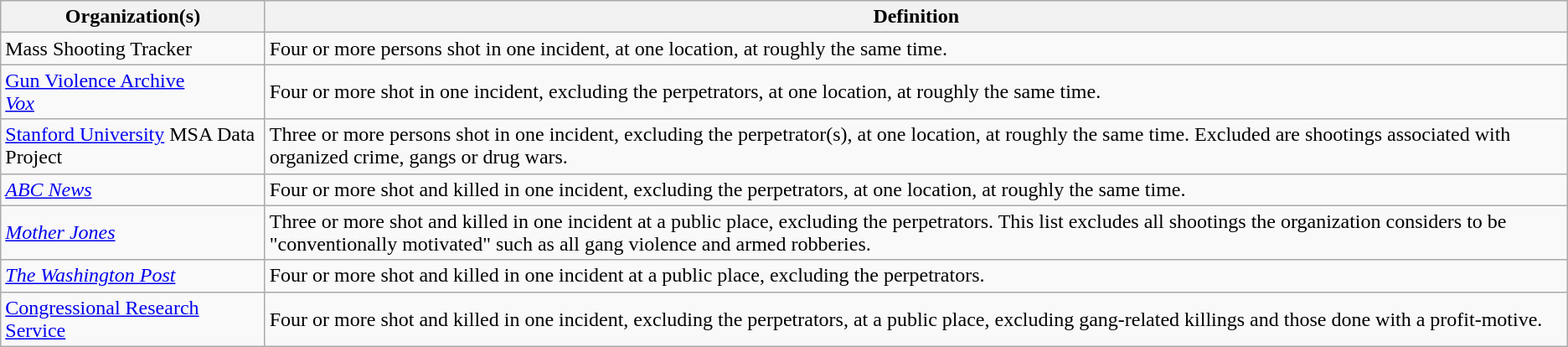<table class="wikitable">
<tr>
<th>Organization(s)</th>
<th>Definition</th>
</tr>
<tr>
<td>Mass Shooting Tracker</td>
<td>Four or more persons shot in one incident, at one location, at roughly the same time.</td>
</tr>
<tr>
<td><a href='#'>Gun Violence Archive</a><br><em><a href='#'>Vox</a></em></td>
<td>Four or more shot in one incident, excluding the perpetrators, at one location, at roughly the same time.</td>
</tr>
<tr>
<td><a href='#'>Stanford University</a> MSA Data Project</td>
<td>Three or more persons shot in one incident, excluding the perpetrator(s), at one location, at roughly the same time. Excluded are shootings associated with organized crime, gangs or drug wars.</td>
</tr>
<tr>
<td><a href='#'><em>ABC News</em></a></td>
<td>Four or more shot and killed in one incident, excluding the perpetrators, at one location, at roughly the same time.</td>
</tr>
<tr>
<td><a href='#'><em>Mother Jones</em></a></td>
<td>Three or more shot and killed in one incident at a public place, excluding the perpetrators. This list excludes all shootings the organization considers to be "conventionally motivated" such as all gang violence and armed robberies.</td>
</tr>
<tr>
<td><em><a href='#'>The Washington Post</a></em></td>
<td>Four or more shot and killed in one incident at a public place, excluding the perpetrators.</td>
</tr>
<tr>
<td><a href='#'>Congressional Research Service</a></td>
<td>Four or more shot and killed in one incident, excluding the perpetrators, at a public place, excluding gang-related killings and those done with a profit-motive.</td>
</tr>
</table>
